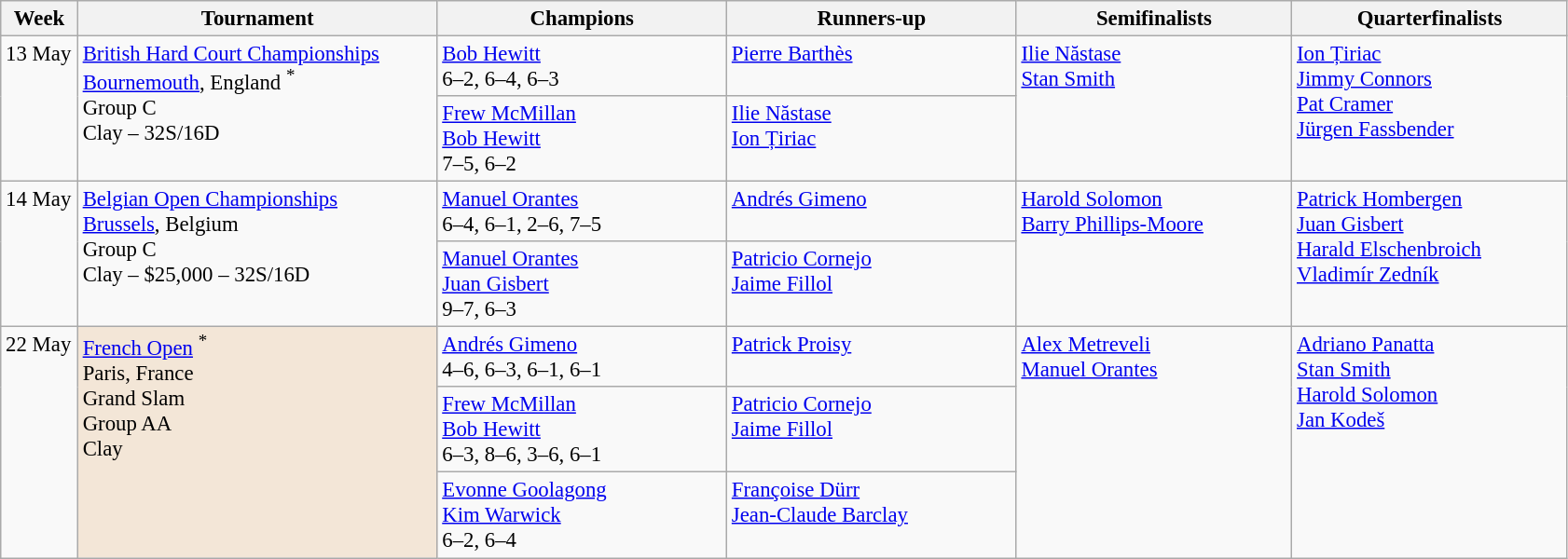<table class=wikitable style=font-size:95%>
<tr>
<th style="width:48px;">Week</th>
<th style="width:250px;">Tournament</th>
<th style="width:200px;">Champions</th>
<th style="width:200px;">Runners-up</th>
<th style="width:190px;">Semifinalists</th>
<th style="width:190px;">Quarterfinalists</th>
</tr>
<tr valign=top>
<td rowspan=2>13 May</td>
<td rowspan=2><a href='#'>British Hard Court Championships</a> <br> <a href='#'>Bournemouth</a>, England <sup>*</sup> <br> Group C <br> Clay – 32S/16D</td>
<td> <a href='#'>Bob Hewitt</a> <br> 6–2, 6–4, 6–3</td>
<td> <a href='#'>Pierre Barthès</a></td>
<td rowspan=2> <a href='#'>Ilie Năstase</a> <br>  <a href='#'>Stan Smith</a></td>
<td rowspan=2> <a href='#'>Ion Țiriac</a> <br>  <a href='#'>Jimmy Connors</a> <br>  <a href='#'>Pat Cramer</a> <br>  <a href='#'>Jürgen Fassbender</a></td>
</tr>
<tr valign=top>
<td> <a href='#'>Frew McMillan</a> <br>  <a href='#'>Bob Hewitt</a> <br> 7–5, 6–2</td>
<td> <a href='#'>Ilie Năstase</a> <br>  <a href='#'>Ion Țiriac</a></td>
</tr>
<tr valign=top>
<td rowspan=2>14 May</td>
<td rowspan=2><a href='#'>Belgian Open Championships</a> <br> <a href='#'>Brussels</a>, Belgium <br> Group C <br>Clay – $25,000 – 32S/16D</td>
<td> <a href='#'>Manuel Orantes</a> <br> 6–4, 6–1, 2–6, 7–5</td>
<td> <a href='#'>Andrés Gimeno</a></td>
<td rowspan=2> <a href='#'>Harold Solomon</a> <br>  <a href='#'>Barry Phillips-Moore</a></td>
<td rowspan=2> <a href='#'>Patrick Hombergen</a> <br>  <a href='#'>Juan Gisbert</a> <br>  <a href='#'>Harald Elschenbroich</a> <br>  <a href='#'>Vladimír Zedník</a></td>
</tr>
<tr valign=top>
<td> <a href='#'>Manuel Orantes</a> <br>  <a href='#'>Juan Gisbert</a> <br> 9–7, 6–3</td>
<td> <a href='#'>Patricio Cornejo</a> <br>  <a href='#'>Jaime Fillol</a></td>
</tr>
<tr valign=top>
<td rowspan=3>22 May</td>
<td style="background:#F3E6D7;" rowspan="3"><a href='#'>French Open</a>  <sup>*</sup> <br> Paris, France <br> Grand Slam <br> Group AA <br> Clay</td>
<td> <a href='#'>Andrés Gimeno</a> <br> 4–6, 6–3, 6–1, 6–1</td>
<td> <a href='#'>Patrick Proisy</a></td>
<td rowspan=3> <a href='#'>Alex Metreveli</a> <br>  <a href='#'>Manuel Orantes</a></td>
<td rowspan=3> <a href='#'>Adriano Panatta</a> <br>  <a href='#'>Stan Smith</a> <br>  <a href='#'>Harold Solomon</a> <br>  <a href='#'>Jan Kodeš</a></td>
</tr>
<tr valign=top>
<td> <a href='#'>Frew McMillan</a> <br>  <a href='#'>Bob Hewitt</a> <br> 6–3, 8–6, 3–6, 6–1</td>
<td> <a href='#'>Patricio Cornejo</a> <br>  <a href='#'>Jaime Fillol</a></td>
</tr>
<tr valign=top>
<td> <a href='#'>Evonne Goolagong</a> <br>  <a href='#'>Kim Warwick</a> <br> 6–2, 6–4</td>
<td> <a href='#'>Françoise Dürr</a> <br>  <a href='#'>Jean-Claude Barclay</a></td>
</tr>
</table>
